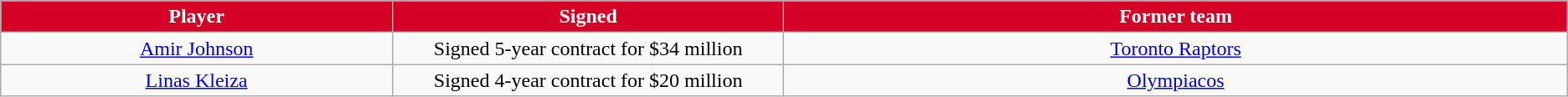<table class="wikitable sortable sortable">
<tr>
<th style="background:#D40026; color:white" width="10%">Player</th>
<th style="background:#D40026; color:white" width="10%">Signed</th>
<th style="background:#D40026; color:white" width="20%">Former team</th>
</tr>
<tr style="text-align: center">
<td><a href='#'>Amir Johnson</a></td>
<td>Signed 5-year contract for $34 million</td>
<td><a href='#'>Toronto Raptors</a></td>
</tr>
<tr style="text-align: center">
<td><a href='#'>Linas Kleiza</a></td>
<td>Signed 4-year contract for $20 million</td>
<td> <a href='#'>Olympiacos</a></td>
</tr>
</table>
